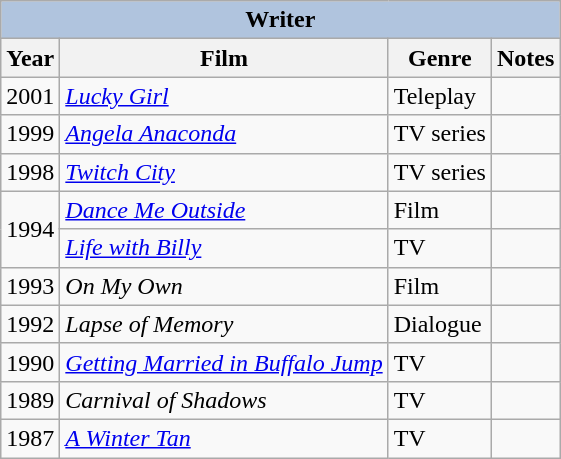<table class="wikitable">
<tr>
<th colspan="4" style="background: LightSteelBlue;">Writer</th>
</tr>
<tr>
<th>Year</th>
<th>Film</th>
<th>Genre</th>
<th>Notes</th>
</tr>
<tr>
<td>2001</td>
<td><em><a href='#'>Lucky Girl</a></em></td>
<td>Teleplay</td>
<td></td>
</tr>
<tr>
<td>1999</td>
<td><em><a href='#'>Angela Anaconda</a></em></td>
<td>TV series</td>
<td></td>
</tr>
<tr>
<td>1998</td>
<td><em><a href='#'>Twitch City</a></em></td>
<td>TV series</td>
<td></td>
</tr>
<tr>
<td rowspan="2">1994</td>
<td><em><a href='#'>Dance Me Outside</a></em></td>
<td>Film</td>
<td></td>
</tr>
<tr>
<td><em><a href='#'>Life with Billy</a></em></td>
<td>TV</td>
<td></td>
</tr>
<tr>
<td>1993</td>
<td><em>On My Own</em></td>
<td>Film</td>
<td></td>
</tr>
<tr>
<td>1992</td>
<td><em>Lapse of Memory</em></td>
<td>Dialogue</td>
<td></td>
</tr>
<tr>
<td>1990</td>
<td><em><a href='#'>Getting Married in Buffalo Jump</a></em></td>
<td>TV</td>
<td></td>
</tr>
<tr>
<td>1989</td>
<td><em>Carnival of Shadows</em></td>
<td>TV</td>
<td></td>
</tr>
<tr>
<td>1987</td>
<td><em><a href='#'>A Winter Tan</a></em></td>
<td>TV</td>
<td></td>
</tr>
</table>
